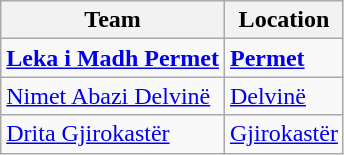<table class="wikitable sortable">
<tr>
<th>Team</th>
<th>Location</th>
</tr>
<tr>
<td><strong><a href='#'>Leka i Madh Permet</a></strong></td>
<td><strong><a href='#'>Permet</a></strong></td>
</tr>
<tr>
<td><a href='#'>Nimet Abazi Delvinë</a></td>
<td><a href='#'>Delvinë</a></td>
</tr>
<tr>
<td><a href='#'>Drita Gjirokastër</a></td>
<td><a href='#'>Gjirokastër</a></td>
</tr>
</table>
